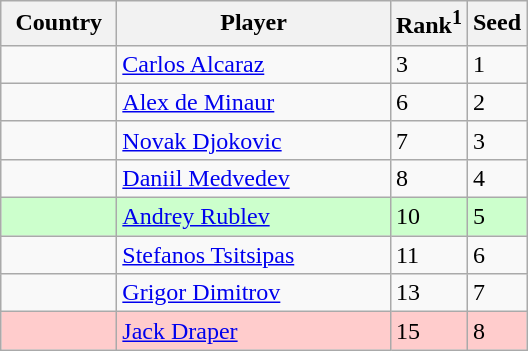<table class="sortable wikitable">
<tr>
<th width="70">Country</th>
<th width="175">Player</th>
<th>Rank<sup>1</sup></th>
<th>Seed</th>
</tr>
<tr>
<td></td>
<td><a href='#'>Carlos Alcaraz</a></td>
<td>3</td>
<td>1</td>
</tr>
<tr>
<td></td>
<td><a href='#'>Alex de Minaur</a></td>
<td>6</td>
<td>2</td>
</tr>
<tr>
<td></td>
<td><a href='#'>Novak Djokovic</a></td>
<td>7</td>
<td>3</td>
</tr>
<tr>
<td></td>
<td><a href='#'>Daniil Medvedev</a></td>
<td>8</td>
<td>4</td>
</tr>
<tr bgcolor=#cfc>
<td></td>
<td><a href='#'>Andrey Rublev</a></td>
<td>10</td>
<td>5</td>
</tr>
<tr>
<td></td>
<td><a href='#'>Stefanos Tsitsipas</a></td>
<td>11</td>
<td>6</td>
</tr>
<tr>
<td></td>
<td><a href='#'>Grigor Dimitrov</a></td>
<td>13</td>
<td>7</td>
</tr>
<tr bgcolor=#fcc>
<td></td>
<td><a href='#'>Jack Draper</a></td>
<td>15</td>
<td>8</td>
</tr>
</table>
